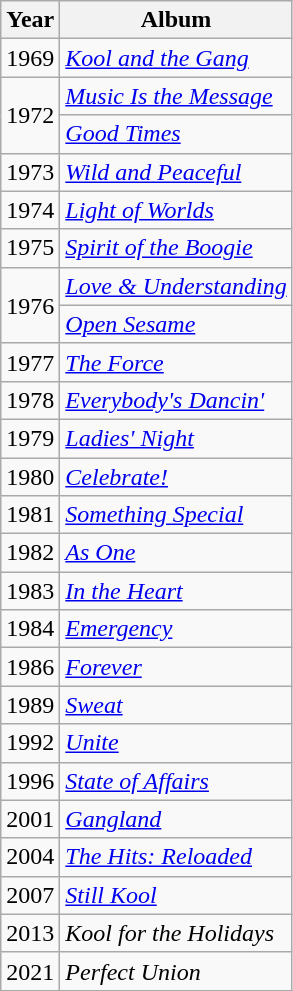<table class="wikitable">
<tr>
<th>Year</th>
<th>Album</th>
</tr>
<tr>
<td>1969</td>
<td><em><a href='#'>Kool and the Gang</a></em></td>
</tr>
<tr>
<td rowspan="2">1972</td>
<td><em><a href='#'>Music Is the Message</a></em></td>
</tr>
<tr>
<td><em><a href='#'>Good Times</a></em></td>
</tr>
<tr>
<td>1973</td>
<td><em><a href='#'>Wild and Peaceful</a></em></td>
</tr>
<tr>
<td>1974</td>
<td><em><a href='#'>Light of Worlds</a></em></td>
</tr>
<tr>
<td>1975</td>
<td><em><a href='#'>Spirit of the Boogie</a></em></td>
</tr>
<tr>
<td rowspan="2">1976</td>
<td><em><a href='#'>Love & Understanding</a></em></td>
</tr>
<tr>
<td><em><a href='#'>Open Sesame</a></em></td>
</tr>
<tr>
<td>1977</td>
<td><em><a href='#'>The Force</a></em></td>
</tr>
<tr>
<td>1978</td>
<td><em><a href='#'>Everybody's Dancin'</a></em></td>
</tr>
<tr>
<td>1979</td>
<td><em><a href='#'>Ladies' Night</a></em></td>
</tr>
<tr>
<td>1980</td>
<td><em><a href='#'>Celebrate!</a></em></td>
</tr>
<tr>
<td>1981</td>
<td><em><a href='#'>Something Special</a></em></td>
</tr>
<tr>
<td>1982</td>
<td><em><a href='#'>As One</a></em></td>
</tr>
<tr>
<td>1983</td>
<td><em><a href='#'>In the Heart</a></em></td>
</tr>
<tr>
<td>1984</td>
<td><em><a href='#'>Emergency</a></em></td>
</tr>
<tr>
<td>1986</td>
<td><em><a href='#'>Forever</a></em></td>
</tr>
<tr>
<td>1989</td>
<td><em><a href='#'>Sweat</a></em></td>
</tr>
<tr>
<td>1992</td>
<td><em><a href='#'>Unite</a></em></td>
</tr>
<tr>
<td>1996</td>
<td><em><a href='#'>State of Affairs</a></em></td>
</tr>
<tr>
<td>2001</td>
<td><em><a href='#'>Gangland</a></em></td>
</tr>
<tr>
<td>2004</td>
<td><em><a href='#'>The Hits: Reloaded</a></em></td>
</tr>
<tr>
<td>2007</td>
<td><em><a href='#'>Still Kool</a></em></td>
</tr>
<tr>
<td>2013</td>
<td><em>Kool for the Holidays</em></td>
</tr>
<tr>
<td>2021</td>
<td><em>Perfect Union</em></td>
</tr>
</table>
